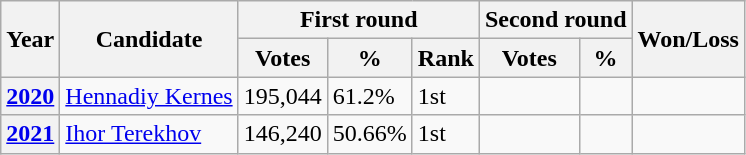<table class="wikitable">
<tr>
<th rowspan=2>Year</th>
<th rowspan=2>Candidate</th>
<th colspan=3>First round</th>
<th colspan=2>Second round</th>
<th rowspan=2>Won/Loss</th>
</tr>
<tr>
<th>Votes</th>
<th>%</th>
<th>Rank</th>
<th>Votes</th>
<th>%</th>
</tr>
<tr>
<th><a href='#'>2020</a></th>
<td><a href='#'>Hennadiy Kernes</a></td>
<td>195,044</td>
<td>61.2%</td>
<td>1st</td>
<td></td>
<td></td>
<td></td>
</tr>
<tr>
<th><a href='#'>2021</a></th>
<td><a href='#'>Ihor Terekhov</a></td>
<td>146,240</td>
<td>50.66%</td>
<td>1st</td>
<td></td>
<td></td>
<td></td>
</tr>
</table>
